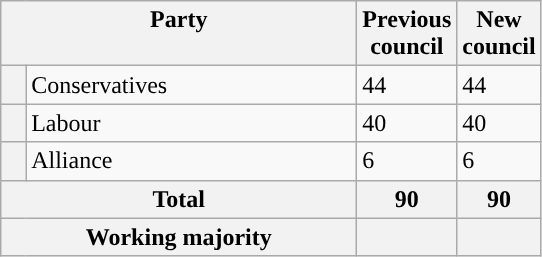<table class="wikitable">
<tr>
<th valign=top colspan="2" style="width: 230px">Party</th>
<th valign=top style="width: 30px">Previous council</th>
<th valign=top style="width: 30px">New council</th>
</tr>
<tr>
<th style="background-color: "></th>
<td>Conservatives</td>
<td>44</td>
<td>44</td>
</tr>
<tr>
<th style="background-color: "></th>
<td>Labour</td>
<td>40</td>
<td>40</td>
</tr>
<tr>
<th style="background-color: "></th>
<td>Alliance</td>
<td>6</td>
<td>6</td>
</tr>
<tr>
<th colspan=2>Total</th>
<th style="text-align: center">90</th>
<th colspan=3>90</th>
</tr>
<tr>
<th colspan=2>Working majority</th>
<th></th>
<th></th>
</tr>
</table>
